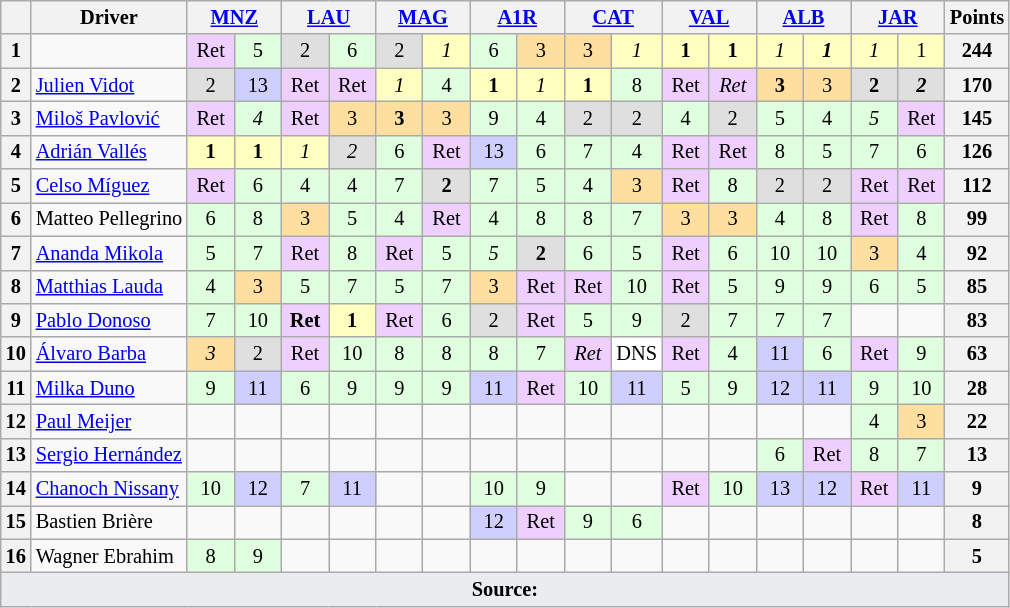<table class="wikitable" style="font-size: 85%; text-align:center">
<tr>
<th></th>
<th>Driver</th>
<th colspan=2><a href='#'>MNZ</a><br></th>
<th colspan=2><a href='#'>LAU</a><br></th>
<th colspan=2><a href='#'>MAG</a><br></th>
<th colspan=2><a href='#'>A1R</a><br></th>
<th colspan=2><a href='#'>CAT</a><br></th>
<th colspan=2><a href='#'>VAL</a><br></th>
<th colspan=2><a href='#'>ALB</a><br></th>
<th colspan=2><a href='#'>JAR</a><br></th>
<th>Points</th>
</tr>
<tr>
<th>1</th>
<td align=left></td>
<td style="background:#EFCFFF;" width=25>Ret</td>
<td style="background:#DFFFDF;" width=25>5</td>
<td style="background:#DFDFDF;" width=25>2</td>
<td style="background:#DFFFDF;" width=25>6</td>
<td style="background:#DFDFDF;" width=25>2</td>
<td style="background:#FFFFBF;" width=25><em>1</em></td>
<td style="background:#DFFFDF;" width=25>6</td>
<td style="background:#FFDF9F;" width=25>3</td>
<td style="background:#FFDF9F;" width=25>3</td>
<td style="background:#FFFFBF;" width=25><em>1</em></td>
<td style="background:#FFFFBF;" width=25><strong>1</strong></td>
<td style="background:#FFFFBF;" width=25><strong>1</strong></td>
<td style="background:#FFFFBF;" width=25><em>1</em></td>
<td style="background:#FFFFBF;" width=25><strong><em>1</em></strong></td>
<td style="background:#FFFFBF;" width=25><em>1</em></td>
<td style="background:#FFFFBF;" width=25>1</td>
<th>244</th>
</tr>
<tr>
<th>2</th>
<td align=left> <a href='#'>Julien Vidot</a></td>
<td style="background:#DFDFDF;">2</td>
<td style="background:#CFCFFF;">13</td>
<td style="background:#EFCFFF;">Ret</td>
<td style="background:#EFCFFF;">Ret</td>
<td style="background:#FFFFBF;"><em>1</em></td>
<td style="background:#DFFFDF;">4</td>
<td style="background:#FFFFBF;"><strong>1</strong></td>
<td style="background:#FFFFBF;"><em>1</em></td>
<td style="background:#FFFFBF;"><strong>1</strong></td>
<td style="background:#DFFFDF;">8</td>
<td style="background:#EFCFFF;">Ret</td>
<td style="background:#EFCFFF;"><em>Ret</em></td>
<td style="background:#FFDF9F;"><strong>3</strong></td>
<td style="background:#FFDF9F;">3</td>
<td style="background:#DFDFDF;"><strong>2</strong></td>
<td style="background:#DFDFDF;"><strong><em>2</em></strong></td>
<th>170</th>
</tr>
<tr>
<th>3</th>
<td align=left> <a href='#'>Miloš Pavlović</a></td>
<td style="background:#EFCFFF;">Ret</td>
<td style="background:#DFFFDF;"><em>4</em></td>
<td style="background:#EFCFFF;">Ret</td>
<td style="background:#FFDF9F;">3</td>
<td style="background:#FFDF9F;"><strong>3</strong></td>
<td style="background:#FFDF9F;">3</td>
<td style="background:#DFFFDF;">9</td>
<td style="background:#DFFFDF;">4</td>
<td style="background:#DFDFDF;">2</td>
<td style="background:#DFDFDF;">2</td>
<td style="background:#DFFFDF;">4</td>
<td style="background:#DFDFDF;">2</td>
<td style="background:#DFFFDF;">5</td>
<td style="background:#DFFFDF;">4</td>
<td style="background:#DFFFDF;"><em>5</em></td>
<td style="background:#EFCFFF;">Ret</td>
<th>145</th>
</tr>
<tr>
<th>4</th>
<td align=left> <a href='#'>Adrián Vallés</a></td>
<td style="background:#FFFFBF;"><strong>1</strong></td>
<td style="background:#FFFFBF;"><strong>1</strong></td>
<td style="background:#FFFFBF;"><em>1</em></td>
<td style="background:#DFDFDF;"><em>2</em></td>
<td style="background:#DFFFDF;">6</td>
<td style="background:#EFCFFF;">Ret</td>
<td style="background:#CFCFFF;">13</td>
<td style="background:#DFFFDF;">6</td>
<td style="background:#DFFFDF;">7</td>
<td style="background:#DFFFDF;">4</td>
<td style="background:#EFCFFF;">Ret</td>
<td style="background:#EFCFFF;">Ret</td>
<td style="background:#DFFFDF;">8</td>
<td style="background:#DFFFDF;">5</td>
<td style="background:#DFFFDF;">7</td>
<td style="background:#DFFFDF;">6</td>
<th>126</th>
</tr>
<tr>
<th>5</th>
<td align=left> <a href='#'>Celso Míguez</a></td>
<td style="background:#EFCFFF;">Ret</td>
<td style="background:#DFFFDF;">6</td>
<td style="background:#DFFFDF;">4</td>
<td style="background:#DFFFDF;">4</td>
<td style="background:#DFFFDF;">7</td>
<td style="background:#DFDFDF;"><strong>2</strong></td>
<td style="background:#DFFFDF;">7</td>
<td style="background:#DFFFDF;">5</td>
<td style="background:#DFFFDF;">4</td>
<td style="background:#FFDF9F;">3</td>
<td style="background:#EFCFFF;">Ret</td>
<td style="background:#DFFFDF;">8</td>
<td style="background:#DFDFDF;">2</td>
<td style="background:#DFDFDF;">2</td>
<td style="background:#EFCFFF;">Ret</td>
<td style="background:#EFCFFF;">Ret</td>
<th>112</th>
</tr>
<tr>
<th>6</th>
<td align=left> Matteo Pellegrino</td>
<td style="background:#DFFFDF;">6</td>
<td style="background:#DFFFDF;">8</td>
<td style="background:#FFDF9F;">3</td>
<td style="background:#DFFFDF;">5</td>
<td style="background:#DFFFDF;">4</td>
<td style="background:#EFCFFF;">Ret</td>
<td style="background:#DFFFDF;">4</td>
<td style="background:#DFFFDF;">8</td>
<td style="background:#DFFFDF;">8</td>
<td style="background:#DFFFDF;">7</td>
<td style="background:#FFDF9F;">3</td>
<td style="background:#FFDF9F;">3</td>
<td style="background:#DFFFDF;">4</td>
<td style="background:#DFFFDF;">8</td>
<td style="background:#EFCFFF;">Ret</td>
<td style="background:#DFFFDF;">8</td>
<th>99</th>
</tr>
<tr>
<th>7</th>
<td align=left> <a href='#'>Ananda Mikola</a></td>
<td style="background:#DFFFDF;">5</td>
<td style="background:#DFFFDF;">7</td>
<td style="background:#EFCFFF;">Ret</td>
<td style="background:#DFFFDF;">8</td>
<td style="background:#EFCFFF;">Ret</td>
<td style="background:#DFFFDF;">5</td>
<td style="background:#DFFFDF;"><em>5</em></td>
<td style="background:#DFDFDF;"><strong>2</strong></td>
<td style="background:#DFFFDF;">6</td>
<td style="background:#DFFFDF;">5</td>
<td style="background:#EFCFFF;">Ret</td>
<td style="background:#DFFFDF;">6</td>
<td style="background:#DFFFDF;">10</td>
<td style="background:#DFFFDF;">10</td>
<td style="background:#FFDF9F;">3</td>
<td style="background:#DFFFDF;">4</td>
<th>92</th>
</tr>
<tr>
<th>8</th>
<td align=left> <a href='#'>Matthias Lauda</a></td>
<td style="background:#DFFFDF;">4</td>
<td style="background:#FFDF9F;">3</td>
<td style="background:#DFFFDF;">5</td>
<td style="background:#DFFFDF;">7</td>
<td style="background:#DFFFDF;">5</td>
<td style="background:#DFFFDF;">7</td>
<td style="background:#FFDF9F;">3</td>
<td style="background:#EFCFFF;">Ret</td>
<td style="background:#EFCFFF;">Ret</td>
<td style="background:#DFFFDF;">10</td>
<td style="background:#EFCFFF;">Ret</td>
<td style="background:#DFFFDF;">5</td>
<td style="background:#DFFFDF;">9</td>
<td style="background:#DFFFDF;">9</td>
<td style="background:#DFFFDF;">6</td>
<td style="background:#DFFFDF;">5</td>
<th>85</th>
</tr>
<tr>
<th>9</th>
<td align=left> <a href='#'>Pablo Donoso</a></td>
<td style="background:#DFFFDF;">7</td>
<td style="background:#DFFFDF;">10</td>
<td style="background:#EFCFFF;"><strong>Ret</strong></td>
<td style="background:#FFFFBF;"><strong>1</strong></td>
<td style="background:#EFCFFF;">Ret</td>
<td style="background:#DFFFDF;">6</td>
<td style="background:#DFDFDF;">2</td>
<td style="background:#EFCFFF;">Ret</td>
<td style="background:#DFFFDF;">5</td>
<td style="background:#DFFFDF;">9</td>
<td style="background:#DFDFDF;">2</td>
<td style="background:#DFFFDF;">7</td>
<td style="background:#DFFFDF;">7</td>
<td style="background:#DFFFDF;">7</td>
<td></td>
<td></td>
<th>83</th>
</tr>
<tr>
<th>10</th>
<td align=left> <a href='#'>Álvaro Barba</a></td>
<td style="background:#FFDF9F;"><em>3</em></td>
<td style="background:#DFDFDF;">2</td>
<td style="background:#EFCFFF;">Ret</td>
<td style="background:#DFFFDF;">10</td>
<td style="background:#DFFFDF;">8</td>
<td style="background:#DFFFDF;">8</td>
<td style="background:#DFFFDF;">8</td>
<td style="background:#DFFFDF;">7</td>
<td style="background:#EFCFFF;"><em>Ret</em></td>
<td style="background:#FFFFFF;">DNS</td>
<td style="background:#EFCFFF;">Ret</td>
<td style="background:#DFFFDF;">4</td>
<td style="background:#CFCFFF;">11</td>
<td style="background:#DFFFDF;">6</td>
<td style="background:#EFCFFF;">Ret</td>
<td style="background:#DFFFDF;">9</td>
<th>63</th>
</tr>
<tr>
<th>11</th>
<td align=left> <a href='#'>Milka Duno</a></td>
<td style="background:#DFFFDF;">9</td>
<td style="background:#CFCFFF;">11</td>
<td style="background:#DFFFDF;">6</td>
<td style="background:#DFFFDF;">9</td>
<td style="background:#DFFFDF;">9</td>
<td style="background:#DFFFDF;">9</td>
<td style="background:#CFCFFF;">11</td>
<td style="background:#EFCFFF;">Ret</td>
<td style="background:#DFFFDF;">10</td>
<td style="background:#CFCFFF;">11</td>
<td style="background:#DFFFDF;">5</td>
<td style="background:#DFFFDF;">9</td>
<td style="background:#CFCFFF;">12</td>
<td style="background:#CFCFFF;">11</td>
<td style="background:#DFFFDF;">9</td>
<td style="background:#DFFFDF;">10</td>
<th>28</th>
</tr>
<tr>
<th>12</th>
<td align=left> <a href='#'>Paul Meijer</a></td>
<td></td>
<td></td>
<td></td>
<td></td>
<td></td>
<td></td>
<td></td>
<td></td>
<td></td>
<td></td>
<td></td>
<td></td>
<td></td>
<td></td>
<td style="background:#DFFFDF;">4</td>
<td style="background:#FFDF9F;">3</td>
<th>22</th>
</tr>
<tr>
<th>13</th>
<td align=left> <a href='#'>Sergio Hernández</a></td>
<td></td>
<td></td>
<td></td>
<td></td>
<td></td>
<td></td>
<td></td>
<td></td>
<td></td>
<td></td>
<td></td>
<td></td>
<td style="background:#DFFFDF;">6</td>
<td style="background:#EFCFFF;">Ret</td>
<td style="background:#DFFFDF;">8</td>
<td style="background:#DFFFDF;">7</td>
<th>13</th>
</tr>
<tr>
<th>14</th>
<td align=left> <a href='#'>Chanoch Nissany</a></td>
<td style="background:#DFFFDF;">10</td>
<td style="background:#CFCFFF;">12</td>
<td style="background:#DFFFDF;">7</td>
<td style="background:#CFCFFF;">11</td>
<td></td>
<td></td>
<td style="background:#DFFFDF;">10</td>
<td style="background:#DFFFDF;">9</td>
<td></td>
<td></td>
<td style="background:#EFCFFF;">Ret</td>
<td style="background:#DFFFDF;">10</td>
<td style="background:#CFCFFF;">13</td>
<td style="background:#CFCFFF;">12</td>
<td style="background:#EFCFFF;">Ret</td>
<td style="background:#CFCFFF;">11</td>
<th>9</th>
</tr>
<tr>
<th>15</th>
<td align=left> Bastien Brière</td>
<td></td>
<td></td>
<td></td>
<td></td>
<td></td>
<td></td>
<td style="background:#CFCFFF;">12</td>
<td style="background:#EFCFFF;">Ret</td>
<td style="background:#DFFFDF;">9</td>
<td style="background:#DFFFDF;">6</td>
<td></td>
<td></td>
<td></td>
<td></td>
<td></td>
<td></td>
<th>8</th>
</tr>
<tr>
<th>16</th>
<td align=left> Wagner Ebrahim</td>
<td style="background:#DFFFDF;">8</td>
<td style="background:#DFFFDF;">9</td>
<td></td>
<td></td>
<td></td>
<td></td>
<td></td>
<td></td>
<td></td>
<td></td>
<td></td>
<td></td>
<td></td>
<td></td>
<td></td>
<td></td>
<th>5</th>
</tr>
<tr class="sortbottom">
<td colspan="20" style="background-color:#EAECF0;text-align:center"><strong>Source:</strong></td>
</tr>
</table>
